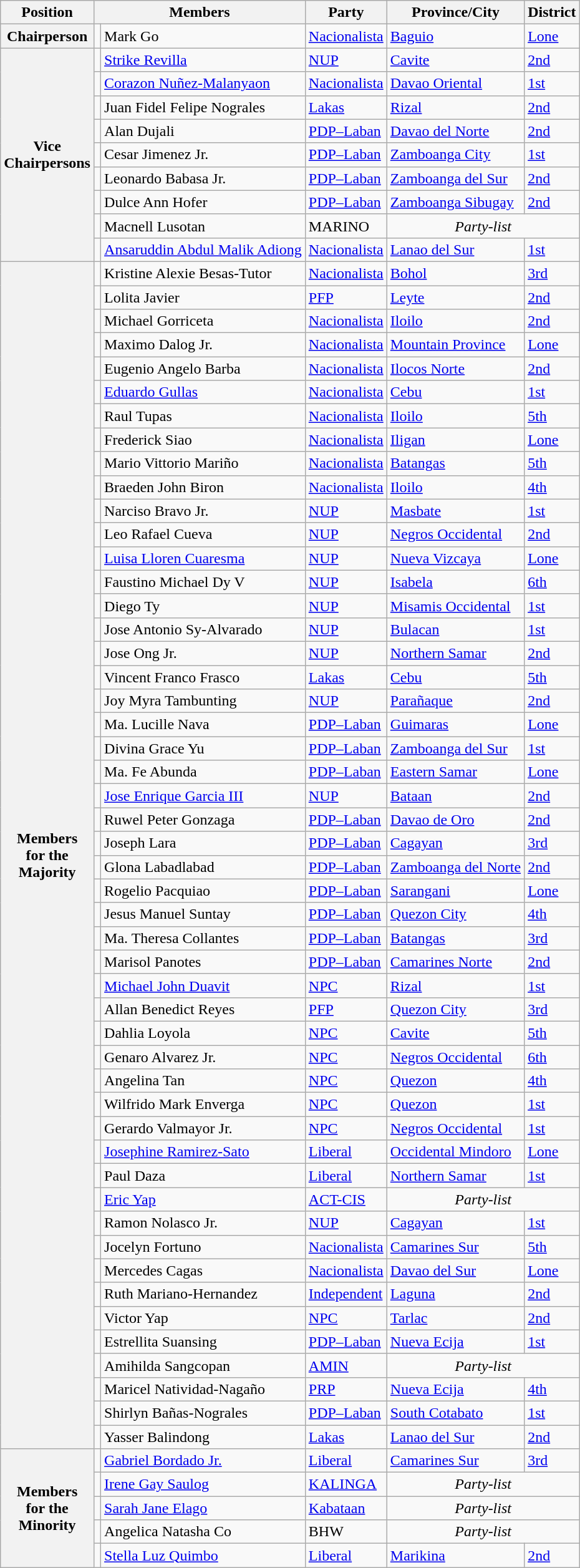<table class="wikitable" style="font-size: 100%;">
<tr>
<th>Position</th>
<th colspan="2">Members</th>
<th>Party</th>
<th>Province/City</th>
<th>District</th>
</tr>
<tr>
<th>Chairperson</th>
<td></td>
<td>Mark Go</td>
<td><a href='#'>Nacionalista</a></td>
<td><a href='#'>Baguio</a></td>
<td><a href='#'>Lone</a></td>
</tr>
<tr>
<th rowspan="9">Vice<br>Chairpersons</th>
<td></td>
<td><a href='#'>Strike Revilla</a></td>
<td><a href='#'>NUP</a></td>
<td><a href='#'>Cavite</a></td>
<td><a href='#'>2nd</a></td>
</tr>
<tr>
<td></td>
<td><a href='#'>Corazon Nuñez-Malanyaon</a></td>
<td><a href='#'>Nacionalista</a></td>
<td><a href='#'>Davao Oriental</a></td>
<td><a href='#'>1st</a></td>
</tr>
<tr>
<td></td>
<td>Juan Fidel Felipe Nograles</td>
<td><a href='#'>Lakas</a></td>
<td><a href='#'>Rizal</a></td>
<td><a href='#'>2nd</a></td>
</tr>
<tr>
<td></td>
<td>Alan Dujali</td>
<td><a href='#'>PDP–Laban</a></td>
<td><a href='#'>Davao del Norte</a></td>
<td><a href='#'>2nd</a></td>
</tr>
<tr>
<td></td>
<td>Cesar Jimenez Jr.</td>
<td><a href='#'>PDP–Laban</a></td>
<td><a href='#'>Zamboanga City</a></td>
<td><a href='#'>1st</a></td>
</tr>
<tr>
<td></td>
<td>Leonardo Babasa Jr.</td>
<td><a href='#'>PDP–Laban</a></td>
<td><a href='#'>Zamboanga del Sur</a></td>
<td><a href='#'>2nd</a></td>
</tr>
<tr>
<td></td>
<td>Dulce Ann Hofer</td>
<td><a href='#'>PDP–Laban</a></td>
<td><a href='#'>Zamboanga Sibugay</a></td>
<td><a href='#'>2nd</a></td>
</tr>
<tr>
<td></td>
<td>Macnell Lusotan</td>
<td>MARINO</td>
<td align="center" colspan="2"><em>Party-list</em></td>
</tr>
<tr>
<td></td>
<td><a href='#'>Ansaruddin Abdul Malik Adiong</a></td>
<td><a href='#'>Nacionalista</a></td>
<td><a href='#'>Lanao del Sur</a></td>
<td><a href='#'>1st</a></td>
</tr>
<tr>
<th rowspan="50">Members<br>for the<br>Majority</th>
<td></td>
<td>Kristine Alexie Besas-Tutor</td>
<td><a href='#'>Nacionalista</a></td>
<td><a href='#'>Bohol</a></td>
<td><a href='#'>3rd</a></td>
</tr>
<tr>
<td></td>
<td>Lolita Javier</td>
<td><a href='#'>PFP</a></td>
<td><a href='#'>Leyte</a></td>
<td><a href='#'>2nd</a></td>
</tr>
<tr>
<td></td>
<td>Michael Gorriceta</td>
<td><a href='#'>Nacionalista</a></td>
<td><a href='#'>Iloilo</a></td>
<td><a href='#'>2nd</a></td>
</tr>
<tr>
<td></td>
<td>Maximo Dalog Jr.</td>
<td><a href='#'>Nacionalista</a></td>
<td><a href='#'>Mountain Province</a></td>
<td><a href='#'>Lone</a></td>
</tr>
<tr>
<td></td>
<td>Eugenio Angelo Barba</td>
<td><a href='#'>Nacionalista</a></td>
<td><a href='#'>Ilocos Norte</a></td>
<td><a href='#'>2nd</a></td>
</tr>
<tr>
<td></td>
<td><a href='#'>Eduardo Gullas</a></td>
<td><a href='#'>Nacionalista</a></td>
<td><a href='#'>Cebu</a></td>
<td><a href='#'>1st</a></td>
</tr>
<tr>
<td></td>
<td>Raul Tupas</td>
<td><a href='#'>Nacionalista</a></td>
<td><a href='#'>Iloilo</a></td>
<td><a href='#'>5th</a></td>
</tr>
<tr>
<td></td>
<td>Frederick Siao</td>
<td><a href='#'>Nacionalista</a></td>
<td><a href='#'>Iligan</a></td>
<td><a href='#'>Lone</a></td>
</tr>
<tr>
<td></td>
<td>Mario Vittorio Mariño</td>
<td><a href='#'>Nacionalista</a></td>
<td><a href='#'>Batangas</a></td>
<td><a href='#'>5th</a></td>
</tr>
<tr>
<td></td>
<td>Braeden John Biron</td>
<td><a href='#'>Nacionalista</a></td>
<td><a href='#'>Iloilo</a></td>
<td><a href='#'>4th</a></td>
</tr>
<tr>
<td></td>
<td>Narciso Bravo Jr.</td>
<td><a href='#'>NUP</a></td>
<td><a href='#'>Masbate</a></td>
<td><a href='#'>1st</a></td>
</tr>
<tr>
<td></td>
<td>Leo Rafael Cueva</td>
<td><a href='#'>NUP</a></td>
<td><a href='#'>Negros Occidental</a></td>
<td><a href='#'>2nd</a></td>
</tr>
<tr>
<td></td>
<td><a href='#'>Luisa Lloren Cuaresma</a></td>
<td><a href='#'>NUP</a></td>
<td><a href='#'>Nueva Vizcaya</a></td>
<td><a href='#'>Lone</a></td>
</tr>
<tr>
<td></td>
<td>Faustino Michael Dy V</td>
<td><a href='#'>NUP</a></td>
<td><a href='#'>Isabela</a></td>
<td><a href='#'>6th</a></td>
</tr>
<tr>
<td></td>
<td>Diego Ty</td>
<td><a href='#'>NUP</a></td>
<td><a href='#'>Misamis Occidental</a></td>
<td><a href='#'>1st</a></td>
</tr>
<tr>
<td></td>
<td>Jose Antonio Sy-Alvarado</td>
<td><a href='#'>NUP</a></td>
<td><a href='#'>Bulacan</a></td>
<td><a href='#'>1st</a></td>
</tr>
<tr>
<td></td>
<td>Jose Ong Jr.</td>
<td><a href='#'>NUP</a></td>
<td><a href='#'>Northern Samar</a></td>
<td><a href='#'>2nd</a></td>
</tr>
<tr>
<td></td>
<td>Vincent Franco Frasco</td>
<td><a href='#'>Lakas</a></td>
<td><a href='#'>Cebu</a></td>
<td><a href='#'>5th</a></td>
</tr>
<tr>
<td></td>
<td>Joy Myra Tambunting</td>
<td><a href='#'>NUP</a></td>
<td><a href='#'>Parañaque</a></td>
<td><a href='#'>2nd</a></td>
</tr>
<tr>
<td></td>
<td>Ma. Lucille Nava</td>
<td><a href='#'>PDP–Laban</a></td>
<td><a href='#'>Guimaras</a></td>
<td><a href='#'>Lone</a></td>
</tr>
<tr>
<td></td>
<td>Divina Grace Yu</td>
<td><a href='#'>PDP–Laban</a></td>
<td><a href='#'>Zamboanga del Sur</a></td>
<td><a href='#'>1st</a></td>
</tr>
<tr>
<td></td>
<td>Ma. Fe Abunda</td>
<td><a href='#'>PDP–Laban</a></td>
<td><a href='#'>Eastern Samar</a></td>
<td><a href='#'>Lone</a></td>
</tr>
<tr>
<td></td>
<td><a href='#'>Jose Enrique Garcia III</a></td>
<td><a href='#'>NUP</a></td>
<td><a href='#'>Bataan</a></td>
<td><a href='#'>2nd</a></td>
</tr>
<tr>
<td></td>
<td>Ruwel Peter Gonzaga</td>
<td><a href='#'>PDP–Laban</a></td>
<td><a href='#'>Davao de Oro</a></td>
<td><a href='#'>2nd</a></td>
</tr>
<tr>
<td></td>
<td>Joseph Lara</td>
<td><a href='#'>PDP–Laban</a></td>
<td><a href='#'>Cagayan</a></td>
<td><a href='#'>3rd</a></td>
</tr>
<tr>
<td></td>
<td>Glona Labadlabad</td>
<td><a href='#'>PDP–Laban</a></td>
<td><a href='#'>Zamboanga del Norte</a></td>
<td><a href='#'>2nd</a></td>
</tr>
<tr>
<td></td>
<td>Rogelio Pacquiao</td>
<td><a href='#'>PDP–Laban</a></td>
<td><a href='#'>Sarangani</a></td>
<td><a href='#'>Lone</a></td>
</tr>
<tr>
<td></td>
<td>Jesus Manuel Suntay</td>
<td><a href='#'>PDP–Laban</a></td>
<td><a href='#'>Quezon City</a></td>
<td><a href='#'>4th</a></td>
</tr>
<tr>
<td></td>
<td>Ma. Theresa Collantes</td>
<td><a href='#'>PDP–Laban</a></td>
<td><a href='#'>Batangas</a></td>
<td><a href='#'>3rd</a></td>
</tr>
<tr>
<td></td>
<td>Marisol Panotes</td>
<td><a href='#'>PDP–Laban</a></td>
<td><a href='#'>Camarines Norte</a></td>
<td><a href='#'>2nd</a></td>
</tr>
<tr>
<td></td>
<td><a href='#'>Michael John Duavit</a></td>
<td><a href='#'>NPC</a></td>
<td><a href='#'>Rizal</a></td>
<td><a href='#'>1st</a></td>
</tr>
<tr>
<td></td>
<td>Allan Benedict Reyes</td>
<td><a href='#'>PFP</a></td>
<td><a href='#'>Quezon City</a></td>
<td><a href='#'>3rd</a></td>
</tr>
<tr>
<td></td>
<td>Dahlia Loyola</td>
<td><a href='#'>NPC</a></td>
<td><a href='#'>Cavite</a></td>
<td><a href='#'>5th</a></td>
</tr>
<tr>
<td></td>
<td>Genaro Alvarez Jr.</td>
<td><a href='#'>NPC</a></td>
<td><a href='#'>Negros Occidental</a></td>
<td><a href='#'>6th</a></td>
</tr>
<tr>
<td></td>
<td>Angelina Tan</td>
<td><a href='#'>NPC</a></td>
<td><a href='#'>Quezon</a></td>
<td><a href='#'>4th</a></td>
</tr>
<tr>
<td></td>
<td>Wilfrido Mark Enverga</td>
<td><a href='#'>NPC</a></td>
<td><a href='#'>Quezon</a></td>
<td><a href='#'>1st</a></td>
</tr>
<tr>
<td></td>
<td>Gerardo Valmayor Jr.</td>
<td><a href='#'>NPC</a></td>
<td><a href='#'>Negros Occidental</a></td>
<td><a href='#'>1st</a></td>
</tr>
<tr>
<td></td>
<td><a href='#'>Josephine Ramirez-Sato</a></td>
<td><a href='#'>Liberal</a></td>
<td><a href='#'>Occidental Mindoro</a></td>
<td><a href='#'>Lone</a></td>
</tr>
<tr>
<td></td>
<td>Paul Daza</td>
<td><a href='#'>Liberal</a></td>
<td><a href='#'>Northern Samar</a></td>
<td><a href='#'>1st</a></td>
</tr>
<tr>
<td></td>
<td><a href='#'>Eric Yap</a></td>
<td><a href='#'>ACT-CIS</a></td>
<td align="center" colspan="2"><em>Party-list</em></td>
</tr>
<tr>
<td></td>
<td>Ramon Nolasco Jr.</td>
<td><a href='#'>NUP</a></td>
<td><a href='#'>Cagayan</a></td>
<td><a href='#'>1st</a></td>
</tr>
<tr>
<td></td>
<td>Jocelyn Fortuno</td>
<td><a href='#'>Nacionalista</a></td>
<td><a href='#'>Camarines Sur</a></td>
<td><a href='#'>5th</a></td>
</tr>
<tr>
<td></td>
<td>Mercedes Cagas</td>
<td><a href='#'>Nacionalista</a></td>
<td><a href='#'>Davao del Sur</a></td>
<td><a href='#'>Lone</a></td>
</tr>
<tr>
<td></td>
<td>Ruth Mariano-Hernandez</td>
<td><a href='#'>Independent</a></td>
<td><a href='#'>Laguna</a></td>
<td><a href='#'>2nd</a></td>
</tr>
<tr>
<td></td>
<td>Victor Yap</td>
<td><a href='#'>NPC</a></td>
<td><a href='#'>Tarlac</a></td>
<td><a href='#'>2nd</a></td>
</tr>
<tr>
<td></td>
<td>Estrellita Suansing</td>
<td><a href='#'>PDP–Laban</a></td>
<td><a href='#'>Nueva Ecija</a></td>
<td><a href='#'>1st</a></td>
</tr>
<tr>
<td></td>
<td>Amihilda Sangcopan</td>
<td><a href='#'>AMIN</a></td>
<td align="center" colspan="2"><em>Party-list</em></td>
</tr>
<tr>
<td></td>
<td>Maricel Natividad-Nagaño</td>
<td><a href='#'>PRP</a></td>
<td><a href='#'>Nueva Ecija</a></td>
<td><a href='#'>4th</a></td>
</tr>
<tr>
<td></td>
<td>Shirlyn Bañas-Nograles</td>
<td><a href='#'>PDP–Laban</a></td>
<td><a href='#'>South Cotabato</a></td>
<td><a href='#'>1st</a></td>
</tr>
<tr>
<td></td>
<td>Yasser Balindong</td>
<td><a href='#'>Lakas</a></td>
<td><a href='#'>Lanao del Sur</a></td>
<td><a href='#'>2nd</a></td>
</tr>
<tr>
<th rowspan="5">Members<br>for the<br>Minority</th>
<td></td>
<td><a href='#'>Gabriel Bordado Jr.</a></td>
<td><a href='#'>Liberal</a></td>
<td><a href='#'>Camarines Sur</a></td>
<td><a href='#'>3rd</a></td>
</tr>
<tr>
<td></td>
<td><a href='#'>Irene Gay Saulog</a></td>
<td><a href='#'>KALINGA</a></td>
<td align="center" colspan="2"><em>Party-list</em></td>
</tr>
<tr>
<td></td>
<td><a href='#'>Sarah Jane Elago</a></td>
<td><a href='#'>Kabataan</a></td>
<td align="center" colspan="2"><em>Party-list</em></td>
</tr>
<tr>
<td></td>
<td>Angelica Natasha Co</td>
<td>BHW</td>
<td align="center" colspan="2"><em>Party-list</em></td>
</tr>
<tr>
<td></td>
<td><a href='#'>Stella Luz Quimbo</a></td>
<td><a href='#'>Liberal</a></td>
<td><a href='#'>Marikina</a></td>
<td><a href='#'>2nd</a></td>
</tr>
</table>
